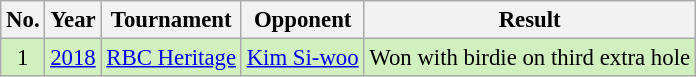<table class="wikitable" style="font-size:95%;">
<tr>
<th>No.</th>
<th>Year</th>
<th>Tournament</th>
<th>Opponent</th>
<th>Result</th>
</tr>
<tr style="background:#D0F0C0;">
<td align=center>1</td>
<td><a href='#'>2018</a></td>
<td><a href='#'>RBC Heritage</a></td>
<td> <a href='#'>Kim Si-woo</a></td>
<td>Won with birdie on third extra hole</td>
</tr>
</table>
